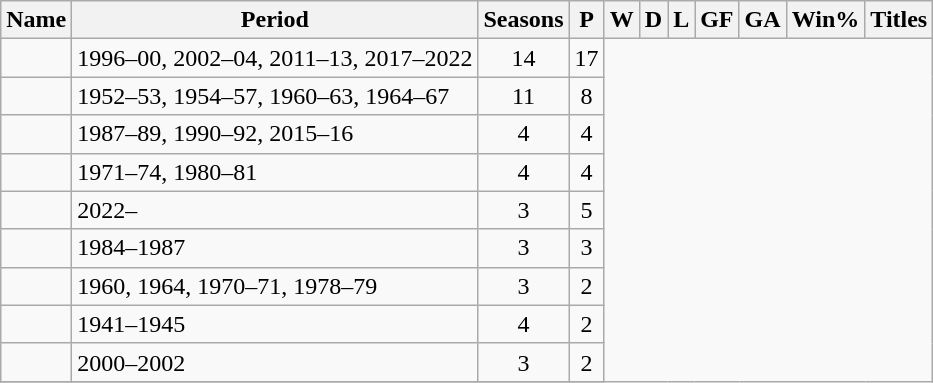<table class="wikitable sortable">
<tr>
<th>Name</th>
<th>Period</th>
<th>Seasons</th>
<th>P</th>
<th>W</th>
<th>D</th>
<th>L</th>
<th>GF</th>
<th>GA</th>
<th>Win%</th>
<th class="unsortable">Titles</th>
</tr>
<tr>
<td align=left> </td>
<td>1996–00, 2002–04, 2011–13, 2017–2022</td>
<td align=center>14<br></td>
<td align=center>17</td>
</tr>
<tr>
<td align=left> </td>
<td>1952–53, 1954–57, 1960–63, 1964–67</td>
<td align=center>11<br></td>
<td align=center>8</td>
</tr>
<tr>
<td align=left> </td>
<td>1987–89, 1990–92, 2015–16</td>
<td align=center>4<br></td>
<td align=center>4</td>
</tr>
<tr>
<td align=left> </td>
<td>1971–74, 1980–81</td>
<td align=center>4<br></td>
<td align=center>4</td>
</tr>
<tr>
<td align=left> </td>
<td>2022–</td>
<td align=center>3<br></td>
<td align=center>5</td>
</tr>
<tr>
<td align=left> </td>
<td>1984–1987</td>
<td align=center>3<br></td>
<td align=center>3</td>
</tr>
<tr>
<td align=left> </td>
<td>1960, 1964, 1970–71, 1978–79</td>
<td align=center>3<br></td>
<td align=center>2</td>
</tr>
<tr>
<td align=left> </td>
<td>1941–1945</td>
<td align=center>4<br></td>
<td align=center>2</td>
</tr>
<tr>
<td align=left> </td>
<td>2000–2002</td>
<td align=center>3<br></td>
<td align=center>2</td>
</tr>
<tr>
</tr>
</table>
